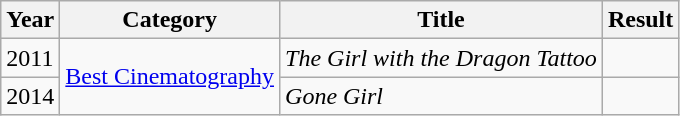<table class="wikitable">
<tr>
<th>Year</th>
<th>Category</th>
<th>Title</th>
<th>Result</th>
</tr>
<tr>
<td>2011</td>
<td rowspan=2><a href='#'>Best Cinematography</a></td>
<td><em>The Girl with the Dragon Tattoo</em></td>
<td></td>
</tr>
<tr>
<td>2014</td>
<td><em>Gone Girl</em></td>
<td></td>
</tr>
</table>
